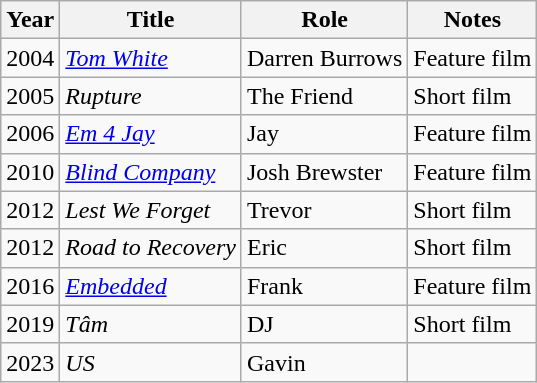<table class=wikitable>
<tr>
<th>Year</th>
<th>Title</th>
<th>Role</th>
<th>Notes</th>
</tr>
<tr>
<td>2004</td>
<td><em><a href='#'>Tom White</a></em></td>
<td>Darren Burrows</td>
<td>Feature film</td>
</tr>
<tr>
<td>2005</td>
<td><em>Rupture</em></td>
<td>The Friend</td>
<td>Short film</td>
</tr>
<tr>
<td>2006</td>
<td><em><a href='#'>Em 4 Jay</a></em></td>
<td>Jay</td>
<td>Feature film</td>
</tr>
<tr>
<td>2010</td>
<td><em><a href='#'>Blind Company</a></em></td>
<td>Josh Brewster</td>
<td>Feature film</td>
</tr>
<tr>
<td>2012</td>
<td><em>Lest We Forget</em></td>
<td>Trevor</td>
<td>Short film</td>
</tr>
<tr>
<td>2012</td>
<td><em>Road to Recovery</em></td>
<td>Eric</td>
<td>Short film</td>
</tr>
<tr>
<td>2016</td>
<td><em><a href='#'>Embedded</a></em></td>
<td>Frank</td>
<td>Feature film</td>
</tr>
<tr>
<td>2019</td>
<td><em>Tâm</em></td>
<td>DJ</td>
<td>Short film</td>
</tr>
<tr>
<td>2023</td>
<td><em>US</em></td>
<td>Gavin</td>
<td></td>
</tr>
</table>
